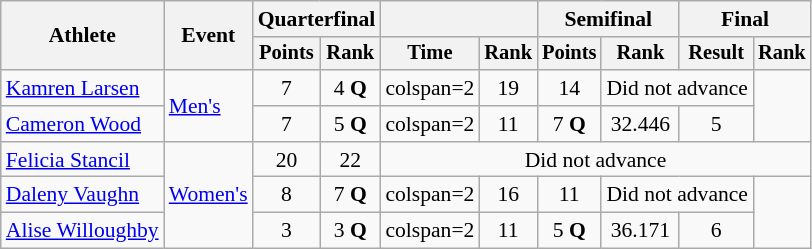<table class=wikitable style=font-size:90%;text-align:center>
<tr>
<th rowspan=2>Athlete</th>
<th rowspan=2>Event</th>
<th colspan=2>Quarterfinal</th>
<th colspan=2></th>
<th colspan=2>Semifinal</th>
<th colspan=2>Final</th>
</tr>
<tr style=font-size:95%>
<th>Points</th>
<th>Rank</th>
<th>Time</th>
<th>Rank</th>
<th>Points</th>
<th>Rank</th>
<th>Result</th>
<th>Rank</th>
</tr>
<tr>
<td align=left><a href='#'>Kamren Larsen</a></td>
<td align=left rowspan=2><a href='#'>Men's</a></td>
<td>7</td>
<td>4 <strong>Q</strong></td>
<td>colspan=2 </td>
<td>19</td>
<td>14</td>
<td colspan=2>Did not advance</td>
</tr>
<tr>
<td align=left><a href='#'>Cameron Wood</a></td>
<td>7</td>
<td>5 <strong>Q</strong></td>
<td>colspan=2 </td>
<td>11</td>
<td>7 <strong>Q</strong></td>
<td>32.446</td>
<td>5</td>
</tr>
<tr>
<td align=left><a href='#'>Felicia Stancil</a></td>
<td align=left rowspan=3><a href='#'>Women's</a></td>
<td>20</td>
<td>22</td>
<td colspan=6>Did not advance</td>
</tr>
<tr>
<td align=left><a href='#'>Daleny Vaughn</a></td>
<td>8</td>
<td>7 <strong>Q</strong></td>
<td>colspan=2 </td>
<td>16</td>
<td>11</td>
<td colspan=2>Did not advance</td>
</tr>
<tr>
<td align=left><a href='#'>Alise Willoughby</a></td>
<td>3</td>
<td>3 <strong>Q</strong></td>
<td>colspan=2 </td>
<td>11</td>
<td>5 <strong>Q</strong></td>
<td>36.171</td>
<td>6</td>
</tr>
</table>
